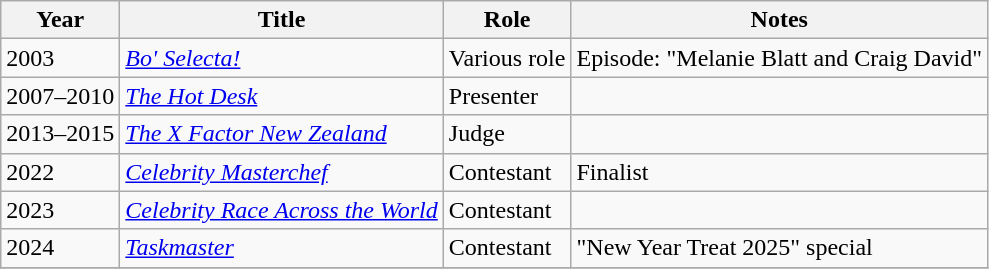<table class="wikitable">
<tr>
<th>Year</th>
<th>Title</th>
<th>Role</th>
<th class="unsortable">Notes</th>
</tr>
<tr>
<td>2003</td>
<td><em><a href='#'>Bo' Selecta!</a></em></td>
<td>Various role</td>
<td>Episode: "Melanie Blatt and Craig David"</td>
</tr>
<tr>
<td>2007–2010</td>
<td><em><a href='#'>The Hot Desk</a></em></td>
<td>Presenter</td>
<td></td>
</tr>
<tr>
<td>2013–2015</td>
<td><em><a href='#'>The X Factor New Zealand</a></em></td>
<td>Judge</td>
<td></td>
</tr>
<tr>
<td>2022</td>
<td><em><a href='#'>Celebrity Masterchef</a></em></td>
<td>Contestant</td>
<td>Finalist</td>
</tr>
<tr>
<td>2023</td>
<td><em><a href='#'>Celebrity Race Across the World</a></em></td>
<td>Contestant</td>
<td></td>
</tr>
<tr>
<td>2024</td>
<td><em><a href='#'>Taskmaster</a></em></td>
<td>Contestant</td>
<td>"New Year Treat 2025" special</td>
</tr>
<tr>
</tr>
</table>
